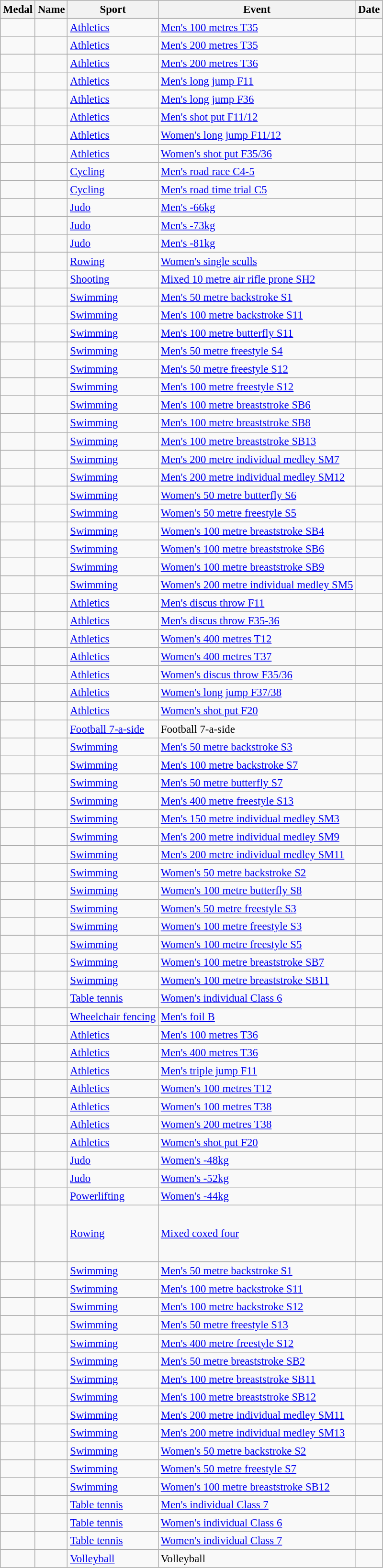<table class="wikitable sortable" style="font-size: 95%">
<tr>
<th>Medal</th>
<th>Name</th>
<th>Sport</th>
<th>Event</th>
<th>Date</th>
</tr>
<tr>
<td></td>
<td></td>
<td><a href='#'>Athletics</a></td>
<td><a href='#'>Men's 100 metres T35</a></td>
<td></td>
</tr>
<tr>
<td></td>
<td></td>
<td><a href='#'>Athletics</a></td>
<td><a href='#'>Men's 200 metres T35</a></td>
<td></td>
</tr>
<tr>
<td></td>
<td></td>
<td><a href='#'>Athletics</a></td>
<td><a href='#'>Men's 200 metres T36</a></td>
<td></td>
</tr>
<tr>
<td></td>
<td></td>
<td><a href='#'>Athletics</a></td>
<td><a href='#'>Men's long jump F11</a></td>
<td></td>
</tr>
<tr>
<td></td>
<td></td>
<td><a href='#'>Athletics</a></td>
<td><a href='#'>Men's long jump F36</a></td>
<td></td>
</tr>
<tr>
<td></td>
<td></td>
<td><a href='#'>Athletics</a></td>
<td><a href='#'>Men's shot put F11/12</a></td>
<td></td>
</tr>
<tr>
<td></td>
<td></td>
<td><a href='#'>Athletics</a></td>
<td><a href='#'>Women's long jump F11/12</a></td>
<td></td>
</tr>
<tr>
<td></td>
<td></td>
<td><a href='#'>Athletics</a></td>
<td><a href='#'>Women's shot put F35/36</a></td>
<td></td>
</tr>
<tr>
<td></td>
<td></td>
<td><a href='#'>Cycling</a></td>
<td><a href='#'>Men's road race C4-5</a></td>
<td></td>
</tr>
<tr>
<td></td>
<td></td>
<td><a href='#'>Cycling</a></td>
<td><a href='#'>Men's road time trial C5</a></td>
<td></td>
</tr>
<tr>
<td></td>
<td></td>
<td><a href='#'>Judo</a></td>
<td><a href='#'>Men's -66kg</a></td>
<td></td>
</tr>
<tr>
<td></td>
<td></td>
<td><a href='#'>Judo</a></td>
<td><a href='#'>Men's -73kg</a></td>
<td></td>
</tr>
<tr>
<td></td>
<td></td>
<td><a href='#'>Judo</a></td>
<td><a href='#'>Men's -81kg</a></td>
<td></td>
</tr>
<tr>
<td></td>
<td></td>
<td><a href='#'>Rowing</a></td>
<td><a href='#'>Women's single sculls</a></td>
<td></td>
</tr>
<tr>
<td></td>
<td></td>
<td><a href='#'>Shooting</a></td>
<td><a href='#'>Mixed 10 metre air rifle prone SH2</a></td>
<td></td>
</tr>
<tr>
<td></td>
<td></td>
<td><a href='#'>Swimming</a></td>
<td><a href='#'>Men's 50 metre backstroke S1</a></td>
<td></td>
</tr>
<tr>
<td></td>
<td></td>
<td><a href='#'>Swimming</a></td>
<td><a href='#'>Men's 100 metre backstroke S11</a></td>
<td></td>
</tr>
<tr>
<td></td>
<td></td>
<td><a href='#'>Swimming</a></td>
<td><a href='#'>Men's 100 metre butterfly S11</a></td>
<td></td>
</tr>
<tr>
<td></td>
<td></td>
<td><a href='#'>Swimming</a></td>
<td><a href='#'>Men's 50 metre freestyle S4</a></td>
<td></td>
</tr>
<tr>
<td></td>
<td></td>
<td><a href='#'>Swimming</a></td>
<td><a href='#'>Men's 50 metre freestyle S12</a></td>
<td></td>
</tr>
<tr>
<td></td>
<td></td>
<td><a href='#'>Swimming</a></td>
<td><a href='#'>Men's 100 metre freestyle S12</a></td>
<td></td>
</tr>
<tr>
<td></td>
<td></td>
<td><a href='#'>Swimming</a></td>
<td><a href='#'>Men's 100 metre breaststroke SB6</a></td>
<td></td>
</tr>
<tr>
<td></td>
<td></td>
<td><a href='#'>Swimming</a></td>
<td><a href='#'>Men's 100 metre breaststroke SB8</a></td>
<td></td>
</tr>
<tr>
<td></td>
<td></td>
<td><a href='#'>Swimming</a></td>
<td><a href='#'>Men's 100 metre breaststroke SB13</a></td>
<td></td>
</tr>
<tr>
<td></td>
<td></td>
<td><a href='#'>Swimming</a></td>
<td><a href='#'>Men's 200 metre individual medley SM7</a></td>
<td></td>
</tr>
<tr>
<td></td>
<td></td>
<td><a href='#'>Swimming</a></td>
<td><a href='#'>Men's 200 metre individual medley SM12</a></td>
<td></td>
</tr>
<tr>
<td></td>
<td></td>
<td><a href='#'>Swimming</a></td>
<td><a href='#'>Women's 50 metre butterfly S6</a></td>
<td></td>
</tr>
<tr>
<td></td>
<td></td>
<td><a href='#'>Swimming</a></td>
<td><a href='#'>Women's 50 metre freestyle S5</a></td>
<td></td>
</tr>
<tr>
<td></td>
<td></td>
<td><a href='#'>Swimming</a></td>
<td><a href='#'>Women's 100 metre breaststroke SB4</a></td>
<td></td>
</tr>
<tr>
<td></td>
<td></td>
<td><a href='#'>Swimming</a></td>
<td><a href='#'>Women's 100 metre breaststroke SB6</a></td>
<td></td>
</tr>
<tr>
<td></td>
<td></td>
<td><a href='#'>Swimming</a></td>
<td><a href='#'>Women's 100 metre breaststroke SB9</a></td>
<td></td>
</tr>
<tr>
<td></td>
<td></td>
<td><a href='#'>Swimming</a></td>
<td><a href='#'>Women's 200 metre individual medley SM5</a></td>
<td></td>
</tr>
<tr>
<td></td>
<td></td>
<td><a href='#'>Athletics</a></td>
<td><a href='#'>Men's discus throw F11</a></td>
<td></td>
</tr>
<tr>
<td></td>
<td></td>
<td><a href='#'>Athletics</a></td>
<td><a href='#'>Men's discus throw F35-36</a></td>
<td></td>
</tr>
<tr>
<td></td>
<td></td>
<td><a href='#'>Athletics</a></td>
<td><a href='#'>Women's 400 metres T12</a></td>
<td></td>
</tr>
<tr>
<td></td>
<td></td>
<td><a href='#'>Athletics</a></td>
<td><a href='#'>Women's 400 metres T37</a></td>
<td></td>
</tr>
<tr>
<td></td>
<td></td>
<td><a href='#'>Athletics</a></td>
<td><a href='#'>Women's discus throw F35/36</a></td>
<td></td>
</tr>
<tr>
<td></td>
<td></td>
<td><a href='#'>Athletics</a></td>
<td><a href='#'>Women's long jump F37/38</a></td>
<td></td>
</tr>
<tr>
<td></td>
<td></td>
<td><a href='#'>Athletics</a></td>
<td><a href='#'>Women's shot put F20</a></td>
<td></td>
</tr>
<tr>
<td></td>
<td></td>
<td><a href='#'>Football 7-a-side</a></td>
<td>Football 7-a-side</td>
<td></td>
</tr>
<tr>
<td></td>
<td></td>
<td><a href='#'>Swimming</a></td>
<td><a href='#'>Men's 50 metre backstroke S3</a></td>
<td></td>
</tr>
<tr>
<td></td>
<td></td>
<td><a href='#'>Swimming</a></td>
<td><a href='#'>Men's 100 metre backstroke S7</a></td>
<td></td>
</tr>
<tr>
<td></td>
<td></td>
<td><a href='#'>Swimming</a></td>
<td><a href='#'>Men's 50 metre butterfly S7</a></td>
<td></td>
</tr>
<tr>
<td></td>
<td></td>
<td><a href='#'>Swimming</a></td>
<td><a href='#'>Men's 400 metre freestyle S13</a></td>
<td></td>
</tr>
<tr>
<td></td>
<td></td>
<td><a href='#'>Swimming</a></td>
<td><a href='#'>Men's 150 metre individual medley SM3</a></td>
<td></td>
</tr>
<tr>
<td></td>
<td></td>
<td><a href='#'>Swimming</a></td>
<td><a href='#'>Men's 200 metre individual medley SM9</a></td>
<td></td>
</tr>
<tr>
<td></td>
<td></td>
<td><a href='#'>Swimming</a></td>
<td><a href='#'>Men's 200 metre individual medley SM11</a></td>
<td></td>
</tr>
<tr>
<td></td>
<td></td>
<td><a href='#'>Swimming</a></td>
<td><a href='#'>Women's 50 metre backstroke S2</a></td>
<td></td>
</tr>
<tr>
<td></td>
<td></td>
<td><a href='#'>Swimming</a></td>
<td><a href='#'>Women's 100 metre butterfly S8</a></td>
<td></td>
</tr>
<tr>
<td></td>
<td></td>
<td><a href='#'>Swimming</a></td>
<td><a href='#'>Women's 50 metre freestyle S3</a></td>
<td></td>
</tr>
<tr>
<td></td>
<td></td>
<td><a href='#'>Swimming</a></td>
<td><a href='#'>Women's 100 metre freestyle S3</a></td>
<td></td>
</tr>
<tr>
<td></td>
<td></td>
<td><a href='#'>Swimming</a></td>
<td><a href='#'>Women's 100 metre freestyle S5</a></td>
<td></td>
</tr>
<tr>
<td></td>
<td></td>
<td><a href='#'>Swimming</a></td>
<td><a href='#'>Women's 100 metre breaststroke SB7</a></td>
<td></td>
</tr>
<tr>
<td></td>
<td></td>
<td><a href='#'>Swimming</a></td>
<td><a href='#'>Women's 100 metre breaststroke SB11</a></td>
<td></td>
</tr>
<tr>
<td></td>
<td></td>
<td><a href='#'>Table tennis</a></td>
<td><a href='#'>Women's individual Class 6</a></td>
<td></td>
</tr>
<tr>
<td></td>
<td></td>
<td><a href='#'>Wheelchair fencing</a></td>
<td><a href='#'>Men's foil B</a></td>
<td></td>
</tr>
<tr>
<td></td>
<td></td>
<td><a href='#'>Athletics</a></td>
<td><a href='#'>Men's 100 metres T36</a></td>
<td></td>
</tr>
<tr>
<td></td>
<td></td>
<td><a href='#'>Athletics</a></td>
<td><a href='#'>Men's 400 metres T36</a></td>
<td></td>
</tr>
<tr>
<td></td>
<td></td>
<td><a href='#'>Athletics</a></td>
<td><a href='#'>Men's triple jump F11</a></td>
<td></td>
</tr>
<tr>
<td></td>
<td></td>
<td><a href='#'>Athletics</a></td>
<td><a href='#'>Women's 100 metres T12</a></td>
<td></td>
</tr>
<tr>
<td></td>
<td></td>
<td><a href='#'>Athletics</a></td>
<td><a href='#'>Women's 100 metres T38</a></td>
<td></td>
</tr>
<tr>
<td></td>
<td></td>
<td><a href='#'>Athletics</a></td>
<td><a href='#'>Women's 200 metres T38</a></td>
<td></td>
</tr>
<tr>
<td></td>
<td></td>
<td><a href='#'>Athletics</a></td>
<td><a href='#'>Women's shot put F20</a></td>
<td></td>
</tr>
<tr>
<td></td>
<td></td>
<td><a href='#'>Judo</a></td>
<td><a href='#'>Women's -48kg</a></td>
<td></td>
</tr>
<tr>
<td></td>
<td></td>
<td><a href='#'>Judo</a></td>
<td><a href='#'>Women's -52kg</a></td>
<td></td>
</tr>
<tr>
<td></td>
<td></td>
<td><a href='#'>Powerlifting</a></td>
<td><a href='#'>Women's -44kg</a></td>
<td></td>
</tr>
<tr>
<td></td>
<td><br> <br> <br> <br> </td>
<td><a href='#'>Rowing</a></td>
<td><a href='#'>Mixed coxed four</a></td>
<td></td>
</tr>
<tr>
<td></td>
<td></td>
<td><a href='#'>Swimming</a></td>
<td><a href='#'>Men's 50 metre backstroke S1</a></td>
<td></td>
</tr>
<tr>
<td></td>
<td></td>
<td><a href='#'>Swimming</a></td>
<td><a href='#'>Men's 100 metre backstroke S11</a></td>
<td></td>
</tr>
<tr>
<td></td>
<td></td>
<td><a href='#'>Swimming</a></td>
<td><a href='#'>Men's 100 metre backstroke S12</a></td>
<td></td>
</tr>
<tr>
<td></td>
<td></td>
<td><a href='#'>Swimming</a></td>
<td><a href='#'>Men's 50 metre freestyle S13</a></td>
<td></td>
</tr>
<tr>
<td></td>
<td></td>
<td><a href='#'>Swimming</a></td>
<td><a href='#'>Men's 400 metre freestyle S12</a></td>
<td></td>
</tr>
<tr>
<td></td>
<td></td>
<td><a href='#'>Swimming</a></td>
<td><a href='#'>Men's 50 metre breaststroke SB2</a></td>
<td></td>
</tr>
<tr>
<td></td>
<td></td>
<td><a href='#'>Swimming</a></td>
<td><a href='#'>Men's 100 metre breaststroke SB11</a></td>
<td></td>
</tr>
<tr>
<td></td>
<td></td>
<td><a href='#'>Swimming</a></td>
<td><a href='#'>Men's 100 metre breaststroke SB12</a></td>
<td></td>
</tr>
<tr>
<td></td>
<td></td>
<td><a href='#'>Swimming</a></td>
<td><a href='#'>Men's 200 metre individual medley SM11</a></td>
<td></td>
</tr>
<tr>
<td></td>
<td></td>
<td><a href='#'>Swimming</a></td>
<td><a href='#'>Men's 200 metre individual medley SM13</a></td>
<td></td>
</tr>
<tr>
<td></td>
<td></td>
<td><a href='#'>Swimming</a></td>
<td><a href='#'>Women's 50 metre backstroke S2</a></td>
<td></td>
</tr>
<tr>
<td></td>
<td></td>
<td><a href='#'>Swimming</a></td>
<td><a href='#'>Women's 50 metre freestyle S7</a></td>
<td></td>
</tr>
<tr>
<td></td>
<td></td>
<td><a href='#'>Swimming</a></td>
<td><a href='#'>Women's 100 metre breaststroke SB12</a></td>
<td></td>
</tr>
<tr>
<td></td>
<td></td>
<td><a href='#'>Table tennis</a></td>
<td><a href='#'>Men's individual Class 7</a></td>
<td></td>
</tr>
<tr>
<td></td>
<td></td>
<td><a href='#'>Table tennis</a></td>
<td><a href='#'>Women's individual Class 6</a></td>
<td></td>
</tr>
<tr>
<td></td>
<td></td>
<td><a href='#'>Table tennis</a></td>
<td><a href='#'>Women's individual Class 7</a></td>
<td></td>
</tr>
<tr>
<td></td>
<td></td>
<td><a href='#'>Volleyball</a></td>
<td>Volleyball</td>
<td></td>
</tr>
</table>
